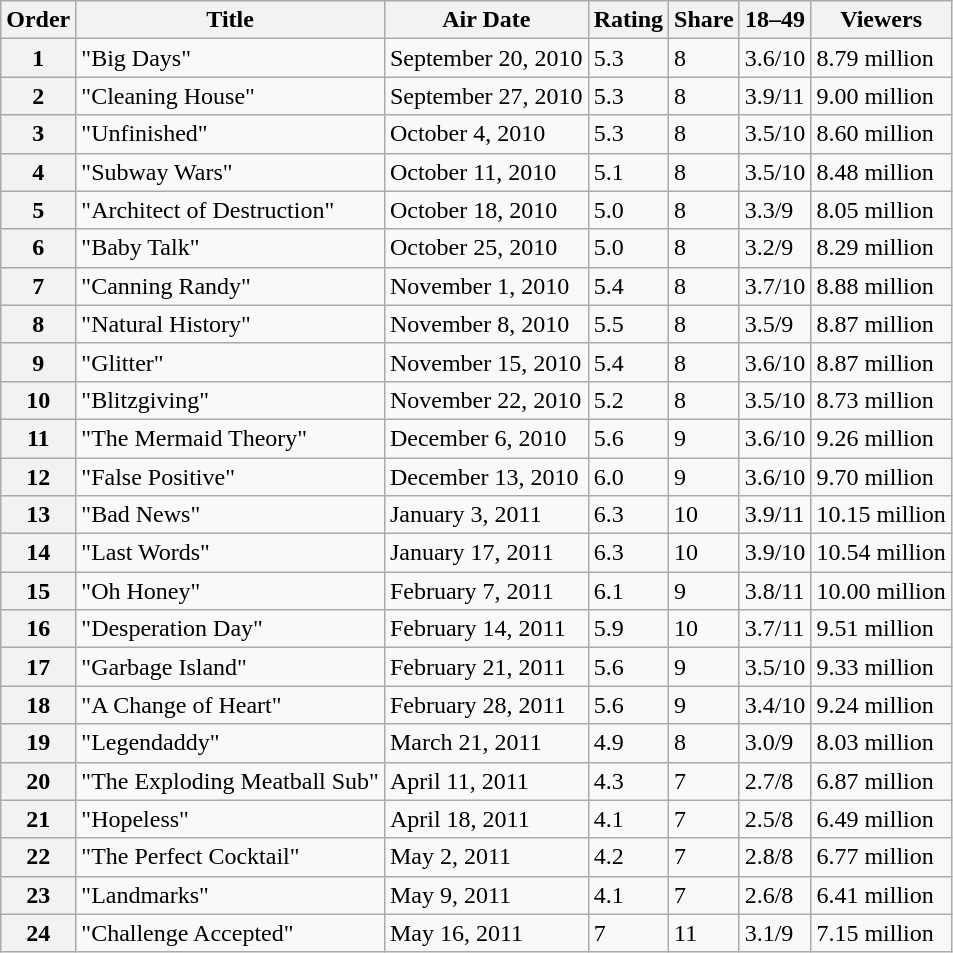<table class="wikitable sortable">
<tr ">
<th>Order</th>
<th>Title</th>
<th>Air Date</th>
<th>Rating</th>
<th>Share</th>
<th>18–49</th>
<th>Viewers</th>
</tr>
<tr>
<th scope="row" align=center>1</th>
<td>"Big Days"</td>
<td>September 20, 2010</td>
<td>5.3</td>
<td>8</td>
<td>3.6/10</td>
<td>8.79 million</td>
</tr>
<tr>
<th scope="row" align=center>2</th>
<td>"Cleaning House"</td>
<td>September 27, 2010</td>
<td>5.3</td>
<td>8</td>
<td>3.9/11</td>
<td>9.00 million</td>
</tr>
<tr>
<th scope="row" align=center>3</th>
<td>"Unfinished"</td>
<td>October 4, 2010</td>
<td>5.3</td>
<td>8</td>
<td>3.5/10</td>
<td>8.60 million</td>
</tr>
<tr>
<th scope="row" align=center>4</th>
<td>"Subway Wars"</td>
<td>October 11, 2010</td>
<td>5.1</td>
<td>8</td>
<td>3.5/10</td>
<td>8.48 million</td>
</tr>
<tr>
<th scope="row" align=center>5</th>
<td>"Architect of Destruction"</td>
<td>October 18, 2010</td>
<td>5.0</td>
<td>8</td>
<td>3.3/9</td>
<td>8.05 million</td>
</tr>
<tr>
<th scope="row" align=center>6</th>
<td>"Baby Talk"</td>
<td>October 25, 2010</td>
<td>5.0</td>
<td>8</td>
<td>3.2/9</td>
<td>8.29 million</td>
</tr>
<tr>
<th scope="row" align=center>7</th>
<td>"Canning Randy"</td>
<td>November 1, 2010</td>
<td>5.4</td>
<td>8</td>
<td>3.7/10</td>
<td>8.88 million</td>
</tr>
<tr>
<th scope="row" align=center>8</th>
<td>"Natural History"</td>
<td>November 8, 2010</td>
<td>5.5</td>
<td>8</td>
<td>3.5/9</td>
<td>8.87 million</td>
</tr>
<tr>
<th scope="row" align=center>9</th>
<td>"Glitter"</td>
<td>November 15, 2010</td>
<td>5.4</td>
<td>8</td>
<td>3.6/10</td>
<td>8.87 million</td>
</tr>
<tr>
<th scope="row" align=center>10</th>
<td>"Blitzgiving"</td>
<td>November 22, 2010</td>
<td>5.2</td>
<td>8</td>
<td>3.5/10</td>
<td>8.73 million</td>
</tr>
<tr>
<th scope="row" align=center>11</th>
<td>"The Mermaid Theory"</td>
<td>December 6, 2010</td>
<td>5.6</td>
<td>9</td>
<td>3.6/10</td>
<td>9.26 million</td>
</tr>
<tr>
<th scope="row" align=center>12</th>
<td>"False Positive"</td>
<td>December 13, 2010</td>
<td>6.0</td>
<td>9</td>
<td>3.6/10</td>
<td>9.70 million</td>
</tr>
<tr>
<th scope="row" align=center>13</th>
<td>"Bad News"</td>
<td>January 3, 2011</td>
<td>6.3</td>
<td>10</td>
<td>3.9/11</td>
<td>10.15 million</td>
</tr>
<tr>
<th scope="row" align=center>14</th>
<td>"Last Words"</td>
<td>January 17, 2011</td>
<td>6.3</td>
<td>10</td>
<td>3.9/10</td>
<td>10.54 million</td>
</tr>
<tr>
<th scope="row" align=center>15</th>
<td>"Oh Honey"</td>
<td>February 7, 2011</td>
<td>6.1</td>
<td>9</td>
<td>3.8/11</td>
<td>10.00 million</td>
</tr>
<tr>
<th scope="row" align=center>16</th>
<td>"Desperation Day"</td>
<td>February 14, 2011</td>
<td>5.9</td>
<td>10</td>
<td>3.7/11</td>
<td>9.51 million</td>
</tr>
<tr>
<th scope="row" align=center>17</th>
<td>"Garbage Island"</td>
<td>February 21, 2011</td>
<td>5.6</td>
<td>9</td>
<td>3.5/10</td>
<td>9.33 million</td>
</tr>
<tr>
<th scope="row" align=center>18</th>
<td>"A Change of Heart"</td>
<td>February 28, 2011</td>
<td>5.6</td>
<td>9</td>
<td>3.4/10</td>
<td>9.24 million</td>
</tr>
<tr>
<th scope="row" align=center>19</th>
<td>"Legendaddy"</td>
<td>March 21, 2011</td>
<td>4.9</td>
<td>8</td>
<td>3.0/9</td>
<td>8.03 million</td>
</tr>
<tr>
<th scope="row" align=center>20</th>
<td>"The Exploding Meatball Sub"</td>
<td>April 11, 2011</td>
<td>4.3</td>
<td>7</td>
<td>2.7/8</td>
<td>6.87 million</td>
</tr>
<tr>
<th scope="row" align=center>21</th>
<td>"Hopeless"</td>
<td>April 18, 2011</td>
<td>4.1</td>
<td>7</td>
<td>2.5/8</td>
<td>6.49 million</td>
</tr>
<tr>
<th scope="row" align=center>22</th>
<td>"The Perfect Cocktail"</td>
<td>May 2, 2011</td>
<td>4.2</td>
<td>7</td>
<td>2.8/8</td>
<td>6.77 million</td>
</tr>
<tr>
<th scope="row" align=center>23</th>
<td>"Landmarks"</td>
<td>May 9, 2011</td>
<td>4.1</td>
<td>7</td>
<td>2.6/8</td>
<td>6.41 million</td>
</tr>
<tr>
<th scope="row" align=center>24</th>
<td>"Challenge Accepted"</td>
<td>May 16, 2011</td>
<td>7</td>
<td>11</td>
<td>3.1/9</td>
<td>7.15 million</td>
</tr>
</table>
